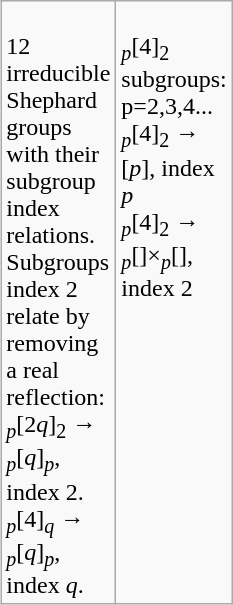<table class=wikitable width=100 align=right>
<tr valign=top>
<td><br>12 irreducible Shephard groups with their subgroup index relations. Subgroups index 2 relate by removing a real reflection:<br><sub><em>p</em></sub>[2<em>q</em>]<sub>2</sub> → <sub><em>p</em></sub>[<em>q</em>]<sub><em>p</em></sub>, index 2.<br><sub><em>p</em></sub>[4]<sub><em>q</em></sub> → <sub><em>p</em></sub>[<em>q</em>]<sub><em>p</em></sub>, index <em>q</em>.</td>
<td><br><sub><em>p</em></sub>[4]<sub>2</sub> subgroups: p=2,3,4...<br><sub><em>p</em></sub>[4]<sub>2</sub> → [<em>p</em>], index <em>p</em><br><sub><em>p</em></sub>[4]<sub>2</sub> → <sub><em>p</em></sub>[]×<sub><em>p</em></sub>[], index 2</td>
</tr>
</table>
